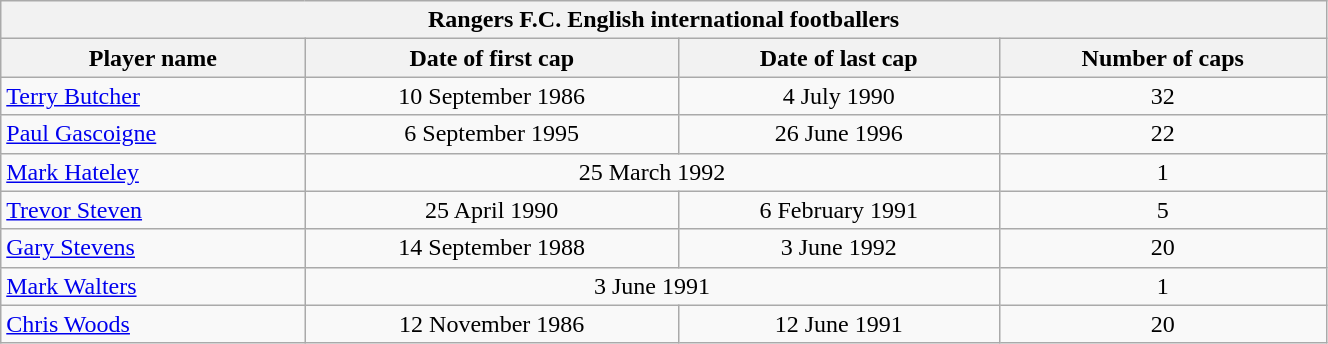<table class="wikitable plainrowheaders" style="width: 70%;">
<tr>
<th colspan=5>Rangers F.C. English international footballers </th>
</tr>
<tr>
<th scope="col">Player name</th>
<th scope="col">Date of first cap</th>
<th scope="col">Date of last cap</th>
<th scope="col">Number of caps</th>
</tr>
<tr>
<td><a href='#'>Terry Butcher</a></td>
<td align="center">10 September 1986</td>
<td align="center">4 July 1990</td>
<td align="center">32</td>
</tr>
<tr>
<td><a href='#'>Paul Gascoigne</a></td>
<td align="center">6 September 1995</td>
<td align="center">26 June 1996</td>
<td align="center">22</td>
</tr>
<tr>
<td><a href='#'>Mark Hateley</a></td>
<td align="center" colspan="2">25 March 1992</td>
<td align="center">1</td>
</tr>
<tr>
<td><a href='#'>Trevor Steven</a></td>
<td align="center">25 April 1990</td>
<td align="center">6 February 1991</td>
<td align="center">5</td>
</tr>
<tr>
<td><a href='#'>Gary Stevens</a></td>
<td align="center">14 September 1988</td>
<td align="center">3 June 1992</td>
<td align="center">20</td>
</tr>
<tr>
<td><a href='#'>Mark Walters</a></td>
<td align="center" colspan="2">3 June 1991</td>
<td align="center">1</td>
</tr>
<tr>
<td><a href='#'>Chris Woods</a></td>
<td align="center">12 November 1986</td>
<td align="center">12 June 1991</td>
<td align="center">20</td>
</tr>
</table>
